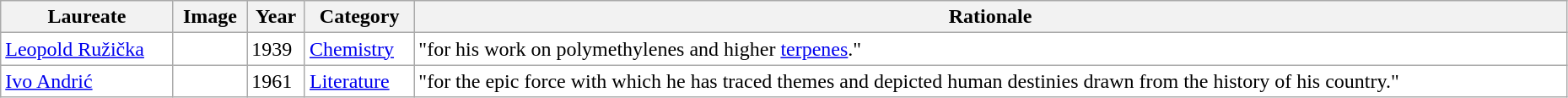<table class="wikitable sortable" style="width:98%; background:#fff;">
<tr>
<th>Laureate</th>
<th>Image</th>
<th>Year</th>
<th>Category</th>
<th>Rationale</th>
</tr>
<tr>
<td><a href='#'>Leopold Ružička</a></td>
<td></td>
<td>1939</td>
<td><a href='#'>Chemistry</a></td>
<td>"for his work on polymethylenes and higher <a href='#'>terpenes</a>."</td>
</tr>
<tr>
<td><a href='#'>Ivo Andrić</a></td>
<td></td>
<td>1961</td>
<td><a href='#'>Literature</a></td>
<td>"for the epic force with which he has traced themes and depicted human destinies drawn from the history of his country."</td>
</tr>
</table>
